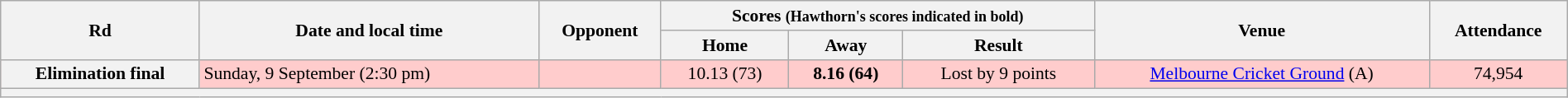<table class="wikitable" style="font-size:90%; text-align:center; width: 100%; margin-left: auto; margin-right: auto">
<tr>
<th rowspan="2">Rd</th>
<th rowspan="2">Date and local time</th>
<th rowspan="2">Opponent</th>
<th colspan="3">Scores <small>(Hawthorn's scores indicated in bold)</small></th>
<th rowspan="2">Venue</th>
<th rowspan="2">Attendance</th>
</tr>
<tr>
<th>Home</th>
<th>Away</th>
<th>Result</th>
</tr>
<tr style="background:#fcc;">
<th>Elimination final</th>
<td align=left>Sunday, 9 September (2:30 pm)</td>
<td align=left></td>
<td>10.13 (73)</td>
<td><strong>8.16 (64)</strong></td>
<td>Lost by 9 points</td>
<td><a href='#'>Melbourne Cricket Ground</a> (A)</td>
<td>74,954</td>
</tr>
<tr>
<th colspan="8"></th>
</tr>
</table>
